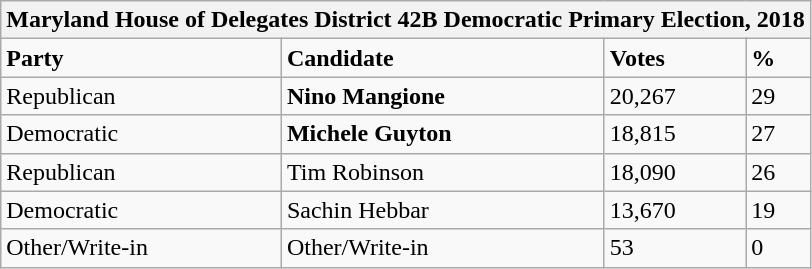<table class="wikitable">
<tr>
<th colspan="4">Maryland House of Delegates District 42B Democratic Primary Election, 2018</th>
</tr>
<tr>
<td><strong>Party</strong></td>
<td><strong>Candidate</strong></td>
<td><strong>Votes</strong></td>
<td><strong>%</strong></td>
</tr>
<tr>
<td>Republican</td>
<td><strong>Nino Mangione</strong></td>
<td>20,267</td>
<td>29</td>
</tr>
<tr>
<td>Democratic</td>
<td><strong>Michele Guyton</strong></td>
<td>18,815</td>
<td>27</td>
</tr>
<tr>
<td>Republican</td>
<td>Tim Robinson</td>
<td>18,090</td>
<td>26</td>
</tr>
<tr>
<td>Democratic</td>
<td>Sachin Hebbar</td>
<td>13,670</td>
<td>19</td>
</tr>
<tr>
<td>Other/Write-in</td>
<td>Other/Write-in</td>
<td>53</td>
<td>0</td>
</tr>
</table>
